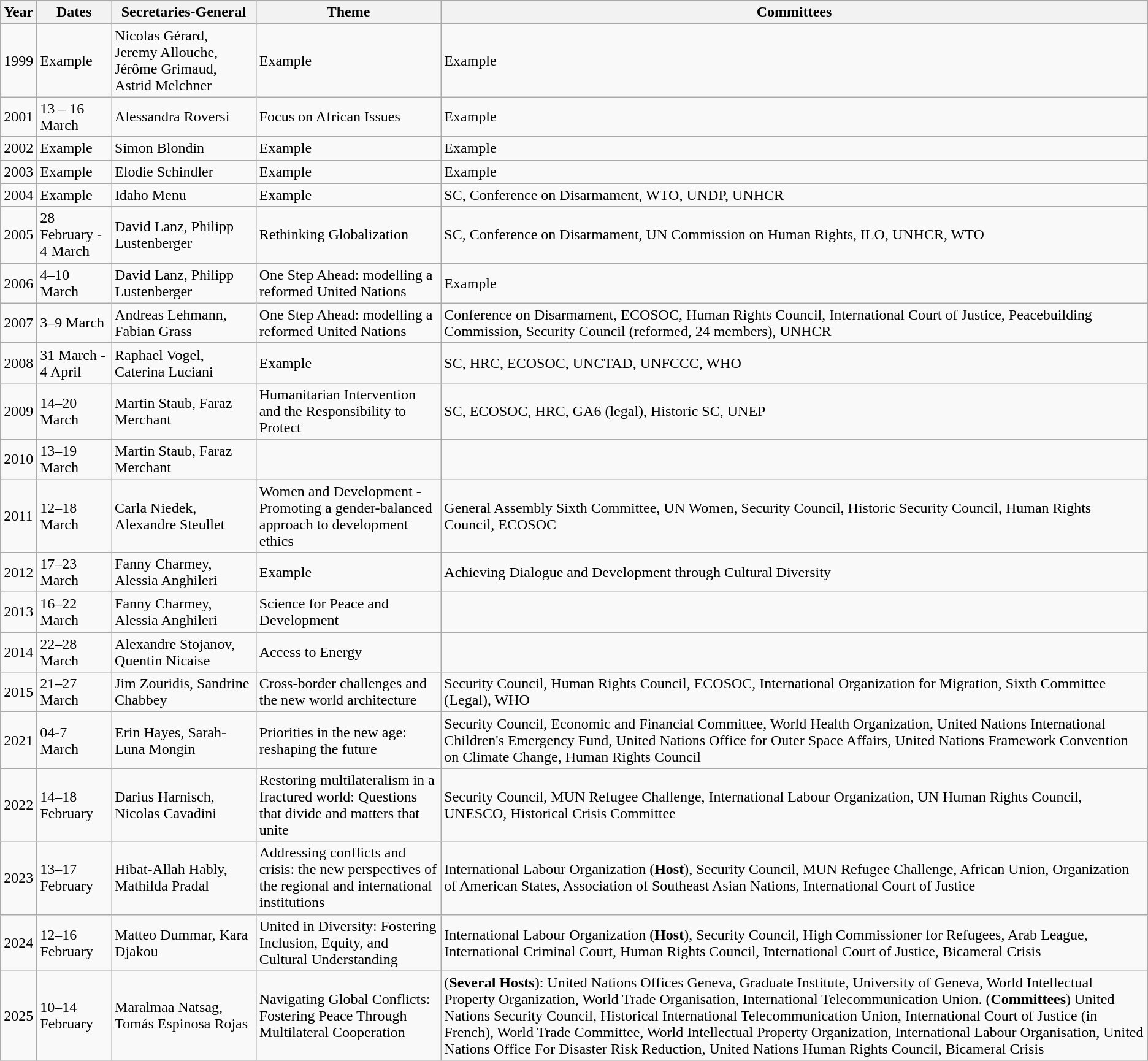<table class="wikitable">
<tr>
<th>Year</th>
<th>Dates</th>
<th>Secretaries-General</th>
<th>Theme</th>
<th>Committees</th>
</tr>
<tr>
<td>1999</td>
<td>Example</td>
<td>Nicolas Gérard, Jeremy Allouche, Jérôme Grimaud,  Astrid Melchner</td>
<td>Example</td>
<td>Example</td>
</tr>
<tr>
<td>2001</td>
<td>13 – 16 March</td>
<td>Alessandra Roversi</td>
<td>Focus on African Issues</td>
<td>Example</td>
</tr>
<tr>
<td>2002</td>
<td>Example</td>
<td>Simon Blondin</td>
<td>Example</td>
<td>Example</td>
</tr>
<tr>
<td>2003</td>
<td>Example</td>
<td>Elodie Schindler</td>
<td>Example</td>
<td>Example</td>
</tr>
<tr>
<td>2004</td>
<td>Example</td>
<td>Idaho Menu</td>
<td>Example</td>
<td>SC, Conference on Disarmament, WTO, UNDP, UNHCR</td>
</tr>
<tr>
<td>2005</td>
<td>28 February - 4 March</td>
<td>David Lanz, Philipp Lustenberger</td>
<td>Rethinking Globalization</td>
<td>SC, Conference on Disarmament, UN Commission on Human Rights, ILO, UNHCR, WTO</td>
</tr>
<tr>
<td>2006</td>
<td>4–10 March</td>
<td>David Lanz, Philipp Lustenberger</td>
<td>One Step Ahead: modelling a reformed United Nations</td>
<td>Example</td>
</tr>
<tr>
<td>2007</td>
<td>3–9 March</td>
<td>Andreas Lehmann, Fabian Grass</td>
<td>One Step Ahead: modelling a reformed United Nations</td>
<td>Conference on Disarmament, ECOSOC, Human Rights Council, International Court of Justice, Peacebuilding Commission, Security Council (reformed, 24 members), UNHCR</td>
</tr>
<tr>
<td>2008</td>
<td>31 March - 4 April</td>
<td>Raphael Vogel, Caterina Luciani</td>
<td>Example</td>
<td>SC, HRC, ECOSOC, UNCTAD, UNFCCC, WHO</td>
</tr>
<tr>
<td>2009</td>
<td>14–20 March</td>
<td>Martin Staub, Faraz Merchant</td>
<td>Humanitarian Intervention and the Responsibility to Protect</td>
<td>SC, ECOSOC, HRC, GA6 (legal), Historic SC, UNEP</td>
</tr>
<tr>
<td>2010</td>
<td>13–19 March</td>
<td>Martin Staub, Faraz Merchant</td>
<td></td>
<td></td>
</tr>
<tr>
<td>2011</td>
<td>12–18 March</td>
<td>Carla Niedek, Alexandre Steullet</td>
<td>Women and Development - Promoting a gender-balanced approach to development ethics</td>
<td>General Assembly Sixth Committee, UN Women, Security Council, Historic Security Council, Human Rights Council, ECOSOC </td>
</tr>
<tr>
<td>2012</td>
<td>17–23 March</td>
<td>Fanny Charmey, Alessia Anghileri</td>
<td>Example</td>
<td>Achieving Dialogue and Development through Cultural Diversity</td>
</tr>
<tr>
<td>2013</td>
<td>16–22 March</td>
<td>Fanny Charmey, Alessia Anghileri</td>
<td>Science for Peace and Development</td>
<td></td>
</tr>
<tr>
<td>2014</td>
<td>22–28 March</td>
<td>Alexandre Stojanov, Quentin Nicaise</td>
<td>Access to Energy</td>
<td></td>
</tr>
<tr>
<td>2015</td>
<td>21–27 March</td>
<td>Jim Zouridis, Sandrine Chabbey</td>
<td>Cross-border challenges and the new world architecture</td>
<td>Security Council, Human Rights Council, ECOSOC, International Organization for Migration, Sixth Committee (Legal), WHO</td>
</tr>
<tr>
<td>2021</td>
<td>04-7 March</td>
<td>Erin Hayes, Sarah-Luna Mongin</td>
<td>Priorities in the new age: reshaping the future</td>
<td>Security Council, Economic and Financial Committee, World Health Organization, United Nations International Children's Emergency Fund, United Nations Office for Outer Space Affairs, United Nations Framework Convention on Climate Change, Human Rights Council</td>
</tr>
<tr>
<td>2022</td>
<td>14–18 February</td>
<td>Darius Harnisch, Nicolas Cavadini</td>
<td>Restoring multilateralism in a fractured world: Questions that divide and matters that unite</td>
<td>Security Council, MUN Refugee Challenge, International Labour Organization, UN Human Rights Council, UNESCO, Historical Crisis Committee</td>
</tr>
<tr>
<td>2023</td>
<td>13–17 February</td>
<td>Hibat-Allah Hably, Mathilda Pradal</td>
<td>Addressing conflicts and crisis: the new perspectives of the regional and international institutions</td>
<td>International Labour Organization (<strong>Host</strong>), Security Council, MUN Refugee Challenge, African Union, Organization of American States, Association of Southeast Asian Nations, International Court of Justice</td>
</tr>
<tr>
<td>2024</td>
<td>12–16 February</td>
<td>Matteo Dummar, Kara Djakou</td>
<td>United in Diversity: Fostering Inclusion, Equity, and Cultural Understanding</td>
<td>International Labour Organization (<strong>Host</strong>), Security Council, High Commissioner for Refugees, Arab League, International Criminal Court, Human Rights Council, International Court of Justice, Bicameral Crisis</td>
</tr>
<tr>
<td>2025</td>
<td>10–14 February</td>
<td>Maralmaa Natsag, Tomás Espinosa Rojas</td>
<td>Navigating Global Conflicts: Fostering Peace Through Multilateral Cooperation</td>
<td>(<strong>Several Hosts</strong>): United Nations Offices Geneva, Graduate Institute, University of Geneva, World Intellectual Property Organization, World Trade Organisation, International Telecommunication Union. (<strong>Committees</strong>) United Nations Security Council, Historical International Telecommunication Union, International Court of Justice (in French), World Trade Committee, World Intellectual Property Organization, International Labour Organisation, United Nations Office For Disaster Risk Reduction, United Nations Human Rights Council, Bicameral Crisis</td>
</tr>
</table>
